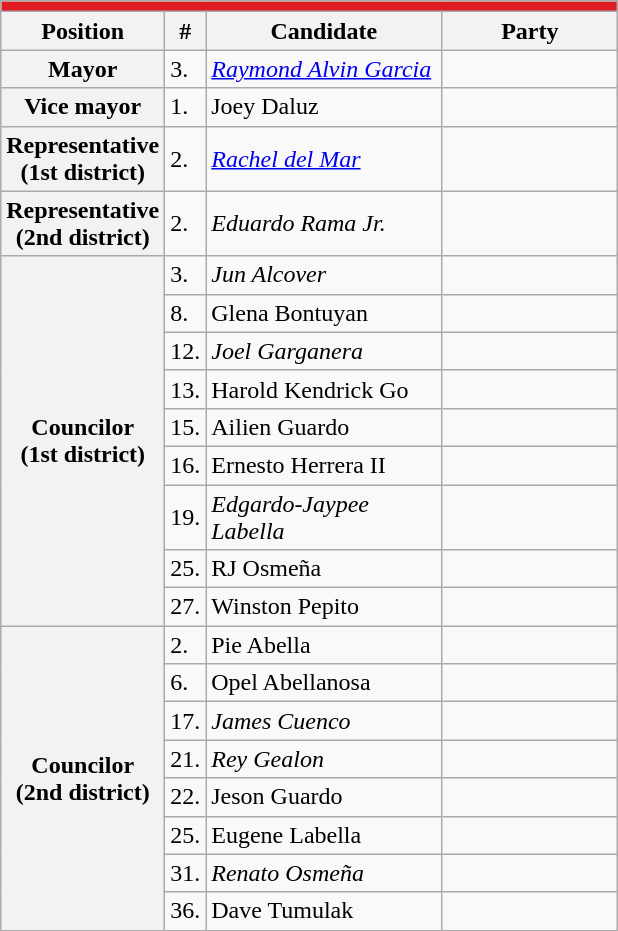<table class="wikitable plainrowheaders" style=font-size:90%">
<tr>
<td colspan="5" bgcolor="#df1a23"></td>
</tr>
<tr>
<th>Position</th>
<th>#</th>
<th width="150px">Candidate</th>
<th colspan="2" width="110px">Party</th>
</tr>
<tr>
<th scope="row">Mayor</th>
<td>3.</td>
<td><em><a href='#'>Raymond Alvin Garcia</a></em></td>
<td></td>
</tr>
<tr>
<th scope="row">Vice mayor</th>
<td>1.</td>
<td>Joey Daluz</td>
<td></td>
</tr>
<tr>
<th scope="row">Representative<br>(1st district)</th>
<td>2.</td>
<td><em><a href='#'>Rachel del Mar</a></em></td>
<td></td>
</tr>
<tr>
<th scope="row">Representative<br>(2nd district)</th>
<td>2.</td>
<td><em>Eduardo Rama Jr.</em></td>
<td></td>
</tr>
<tr>
<th scope="row" rowspan="9">Councilor<br>(1st district)</th>
<td>3.</td>
<td><em>Jun Alcover</em></td>
<td></td>
</tr>
<tr>
<td>8.</td>
<td>Glena Bontuyan</td>
<td></td>
</tr>
<tr>
<td>12.</td>
<td><em>Joel Garganera</em></td>
<td></td>
</tr>
<tr>
<td>13.</td>
<td>Harold Kendrick Go</td>
<td></td>
</tr>
<tr>
<td>15.</td>
<td>Ailien Guardo</td>
<td></td>
</tr>
<tr>
<td>16.</td>
<td>Ernesto Herrera II</td>
<td></td>
</tr>
<tr>
<td>19.</td>
<td><em>Edgardo-Jaypee Labella</em></td>
<td></td>
</tr>
<tr>
<td>25.</td>
<td>RJ Osmeña</td>
<td></td>
</tr>
<tr>
<td>27.</td>
<td>Winston Pepito</td>
<td></td>
</tr>
<tr>
<th scope="row" rowspan="8">Councilor<br>(2nd district)</th>
<td>2.</td>
<td>Pie Abella</td>
<td></td>
</tr>
<tr>
<td>6.</td>
<td>Opel Abellanosa</td>
<td></td>
</tr>
<tr>
<td>17.</td>
<td><em>James Cuenco</em></td>
<td></td>
</tr>
<tr>
<td>21.</td>
<td><em>Rey Gealon</em></td>
<td></td>
</tr>
<tr>
<td>22.</td>
<td>Jeson Guardo</td>
<td></td>
</tr>
<tr>
<td>25.</td>
<td>Eugene Labella</td>
<td></td>
</tr>
<tr>
<td>31.</td>
<td><em>Renato Osmeña</em></td>
<td></td>
</tr>
<tr>
<td>36.</td>
<td>Dave Tumulak</td>
<td></td>
</tr>
</table>
